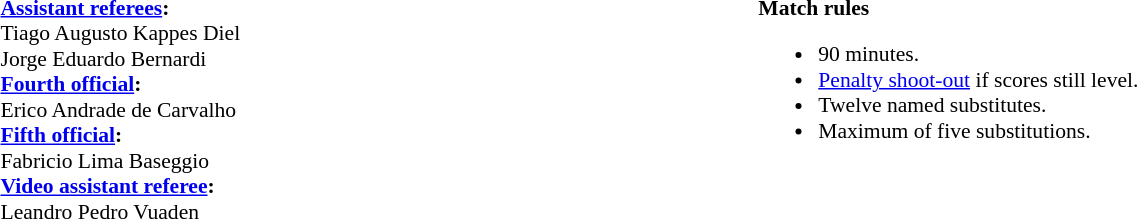<table width=100% style="font-size: 90%">
<tr>
<td><br><strong><a href='#'>Assistant referees</a>:</strong>
<br>Tiago Augusto Kappes Diel
<br>Jorge Eduardo Bernardi
<br><strong><a href='#'>Fourth official</a>:</strong>
<br>Erico Andrade de Carvalho
<br><strong><a href='#'>Fifth official</a>:</strong>
<br>Fabricio Lima Baseggio
<br><strong><a href='#'>Video assistant referee</a>:</strong>
<br>Leandro Pedro Vuaden</td>
<td style="width:60%; vertical-align:top"><br><strong>Match rules</strong><ul><li>90 minutes.</li><li><a href='#'>Penalty shoot-out</a> if scores still level.</li><li>Twelve named substitutes.</li><li>Maximum of five substitutions.</li></ul></td>
</tr>
</table>
